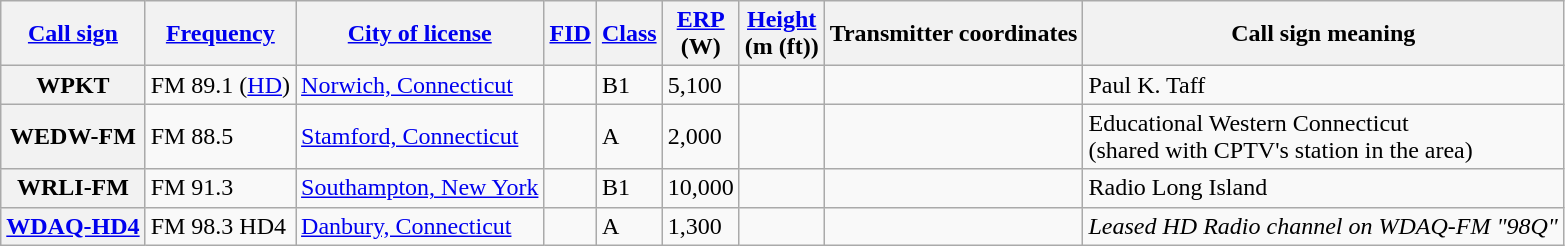<table class="wikitable sortable">
<tr>
<th scope="col"><a href='#'>Call sign</a></th>
<th scope="col" data-sort-type="number"><a href='#'>Frequency</a></th>
<th scope="col"><a href='#'>City of license</a></th>
<th scope="col" data-sort-type="number"><a href='#'>FID</a></th>
<th scope="col"><a href='#'>Class</a></th>
<th scope="col" data-sort-type="number"><a href='#'>ERP</a><br>(W)</th>
<th scope="col" data-sort-type="number"><a href='#'>Height</a><br>(m (ft))</th>
<th scope="col" class="unsortable">Transmitter coordinates</th>
<th scope="col" class="unsortable">Call sign meaning</th>
</tr>
<tr>
<th scope="row">WPKT</th>
<td>FM 89.1 (<a href='#'>HD</a>)</td>
<td><a href='#'>Norwich, Connecticut</a></td>
<td></td>
<td>B1</td>
<td>5,100</td>
<td></td>
<td></td>
<td>Paul K. Taff</td>
</tr>
<tr>
<th scope="row">WEDW-FM</th>
<td>FM 88.5</td>
<td><a href='#'>Stamford, Connecticut</a></td>
<td></td>
<td>A</td>
<td>2,000</td>
<td></td>
<td></td>
<td>Educational Western Connecticut<br>(shared with CPTV's station in the area)</td>
</tr>
<tr>
<th scope="row">WRLI-FM</th>
<td>FM 91.3</td>
<td><a href='#'>Southampton, New York</a></td>
<td></td>
<td>B1</td>
<td>10,000</td>
<td></td>
<td></td>
<td>Radio Long Island</td>
</tr>
<tr>
<th scope="row"><a href='#'> WDAQ-HD4</a></th>
<td>FM 98.3 HD4</td>
<td><a href='#'>Danbury, Connecticut</a></td>
<td></td>
<td>A</td>
<td>1,300</td>
<td></td>
<td></td>
<td><em>Leased HD Radio channel on WDAQ-FM "98Q"</em></td>
</tr>
</table>
